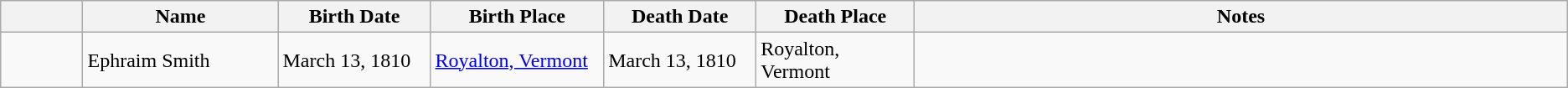<table class="wikitable">
<tr>
<th width = "75px"></th>
<th width = "175px">Name</th>
<th width = "135px">Birth Date</th>
<th width = "150px">Birth Place</th>
<th width = "135px">Death Date</th>
<th width = "135px">Death Place</th>
<th width = "650px">Notes</th>
</tr>
<tr>
<td></td>
<td>Ephraim Smith</td>
<td>March 13, 1810</td>
<td><a href='#'>Royalton, Vermont</a></td>
<td>March 13, 1810</td>
<td>Royalton, Vermont</td>
<td></td>
</tr>
</table>
